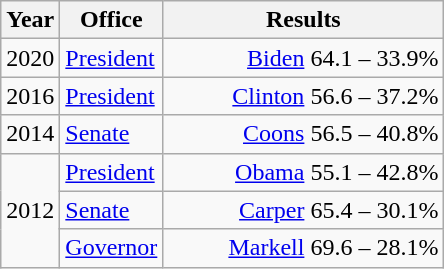<table class=wikitable>
<tr>
<th width="30">Year</th>
<th width="60">Office</th>
<th width="180">Results</th>
</tr>
<tr>
<td>2020</td>
<td><a href='#'>President</a></td>
<td align="right" ><a href='#'>Biden</a> 64.1 – 33.9%</td>
</tr>
<tr>
<td>2016</td>
<td><a href='#'>President</a></td>
<td align="right" ><a href='#'>Clinton</a> 56.6 – 37.2%</td>
</tr>
<tr>
<td>2014</td>
<td><a href='#'>Senate</a></td>
<td align="right" ><a href='#'>Coons</a> 56.5 – 40.8%</td>
</tr>
<tr>
<td rowspan="3">2012</td>
<td><a href='#'>President</a></td>
<td align="right" ><a href='#'>Obama</a> 55.1 – 42.8%</td>
</tr>
<tr>
<td><a href='#'>Senate</a></td>
<td align="right" ><a href='#'>Carper</a> 65.4 – 30.1%</td>
</tr>
<tr>
<td><a href='#'>Governor</a></td>
<td align="right" ><a href='#'>Markell</a> 69.6 – 28.1%</td>
</tr>
</table>
